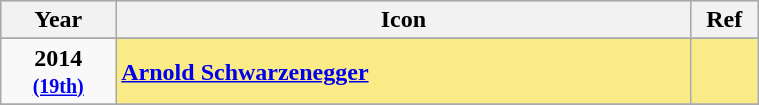<table class="wikitable" width="40%">
<tr bgcolor="#bebebe">
<th width="10%">Year</th>
<th width="50%">Icon</th>
<th width="5%">Ref</th>
</tr>
<tr>
</tr>
<tr>
<td rowspan="2" style="text-align:center"><strong>2014 <small><a href='#'>(19th)</a></small></strong></td>
</tr>
<tr style="background:#FAEB86">
<td><strong><a href='#'>Arnold Schwarzenegger</a></strong></td>
<td style="text-align:center"></td>
</tr>
<tr>
</tr>
<tr>
</tr>
</table>
